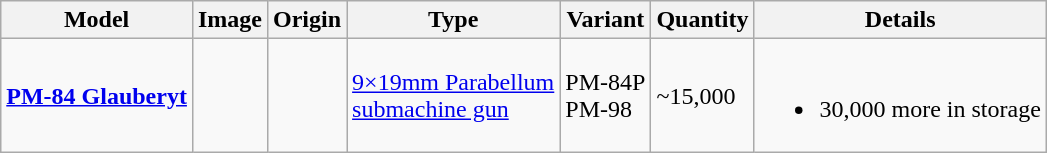<table class="wikitable">
<tr>
<th>Model</th>
<th>Image</th>
<th>Origin</th>
<th>Type</th>
<th>Variant</th>
<th>Quantity</th>
<th>Details</th>
</tr>
<tr>
<td><a href='#'><strong>PM-84 Glauberyt</strong></a></td>
<td></td>
<td><small></small></td>
<td><a href='#'>9×19mm Parabellum</a><br><a href='#'>submachine gun</a></td>
<td>PM-84P<br>PM-98</td>
<td>~15,000</td>
<td><br><ul><li>30,000 more in storage</li></ul></td>
</tr>
</table>
